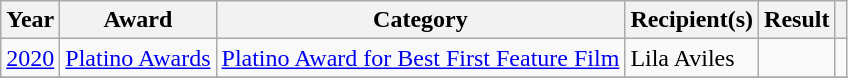<table class="wikitable plainrowheaders sortable">
<tr>
<th scope="col">Year</th>
<th scope="col">Award</th>
<th scope="col">Category</th>
<th scope="col">Recipient(s)</th>
<th scope="col">Result</th>
<th scope="col" class="unsortable"></th>
</tr>
<tr>
<td><a href='#'>2020</a></td>
<td><a href='#'>Platino Awards</a></td>
<td><a href='#'>Platino Award for Best First Feature Film</a></td>
<td>Lila Aviles</td>
<td></td>
<td style="text-align:center;"></td>
</tr>
<tr>
</tr>
</table>
